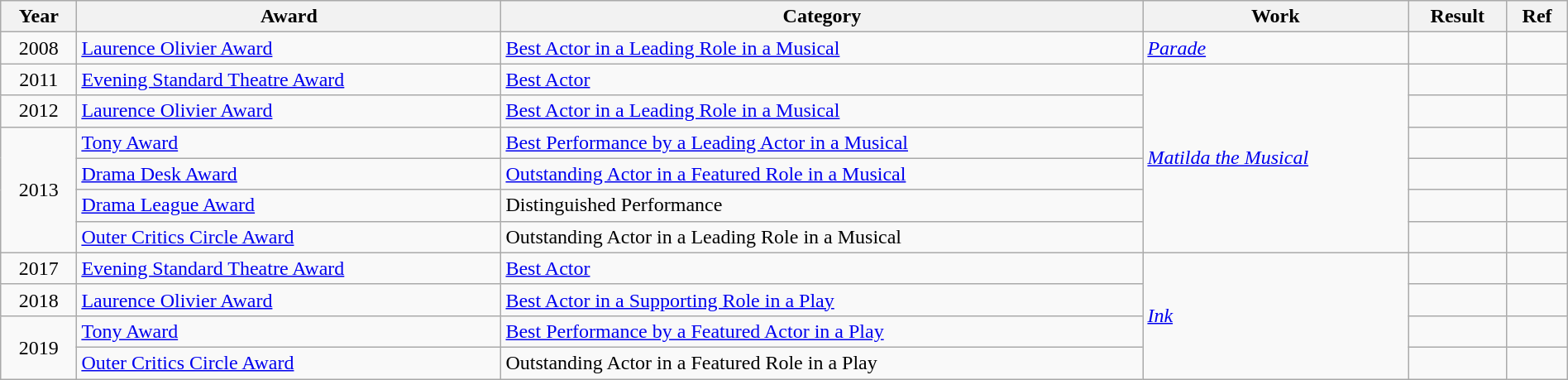<table class="wikitable" width="100%">
<tr>
<th>Year</th>
<th>Award</th>
<th>Category</th>
<th>Work</th>
<th>Result</th>
<th>Ref</th>
</tr>
<tr>
<td align="center">2008</td>
<td><a href='#'>Laurence Olivier Award</a></td>
<td><a href='#'>Best Actor in a Leading Role in a Musical</a></td>
<td><em><a href='#'>Parade</a></em></td>
<td></td>
<td align="center"></td>
</tr>
<tr>
<td align="center">2011</td>
<td><a href='#'>Evening Standard Theatre Award</a></td>
<td><a href='#'>Best Actor</a></td>
<td rowspan="6"><em><a href='#'>Matilda the Musical</a></em></td>
<td></td>
<td align="center"></td>
</tr>
<tr>
<td align="center">2012</td>
<td><a href='#'>Laurence Olivier Award</a></td>
<td><a href='#'>Best Actor in a Leading Role in a Musical</a></td>
<td></td>
<td align="center"></td>
</tr>
<tr>
<td rowspan="4" align="center">2013</td>
<td><a href='#'>Tony Award</a></td>
<td><a href='#'>Best Performance by a Leading Actor in a Musical</a></td>
<td></td>
<td align="center"></td>
</tr>
<tr>
<td><a href='#'>Drama Desk Award</a></td>
<td><a href='#'>Outstanding Actor in a Featured Role in a Musical</a></td>
<td></td>
<td align="center"></td>
</tr>
<tr>
<td><a href='#'>Drama League Award</a></td>
<td>Distinguished Performance</td>
<td></td>
<td align="center"></td>
</tr>
<tr>
<td><a href='#'>Outer Critics Circle Award</a></td>
<td>Outstanding Actor in a Leading Role in a Musical</td>
<td></td>
<td align="center"></td>
</tr>
<tr>
<td align="center">2017</td>
<td><a href='#'>Evening Standard Theatre Award</a></td>
<td><a href='#'>Best Actor</a></td>
<td rowspan="4"><em><a href='#'>Ink</a></em></td>
<td></td>
<td align="center"></td>
</tr>
<tr>
<td align="center">2018</td>
<td><a href='#'>Laurence Olivier Award</a></td>
<td><a href='#'>Best Actor in a Supporting Role in a Play</a></td>
<td></td>
<td align="center"></td>
</tr>
<tr>
<td rowspan="2" align="center">2019</td>
<td><a href='#'>Tony Award</a></td>
<td><a href='#'>Best Performance by a Featured Actor in a Play</a></td>
<td></td>
<td align="center"></td>
</tr>
<tr>
<td><a href='#'>Outer Critics Circle Award</a></td>
<td>Outstanding Actor in a Featured Role in a Play</td>
<td></td>
<td align="center"></td>
</tr>
</table>
